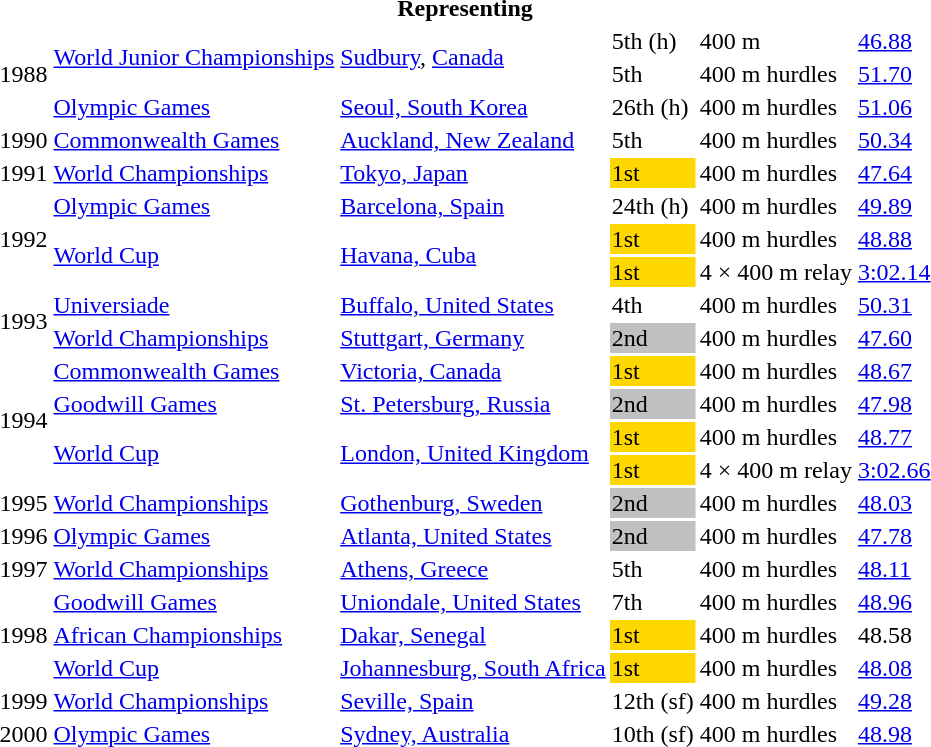<table>
<tr>
<th colspan="6">Representing </th>
</tr>
<tr>
<td rowspan=3>1988</td>
<td rowspan=2><a href='#'>World Junior Championships</a></td>
<td rowspan=2><a href='#'>Sudbury</a>, <a href='#'>Canada</a></td>
<td>5th (h)</td>
<td>400 m</td>
<td><a href='#'>46.88</a></td>
</tr>
<tr>
<td>5th</td>
<td>400 m hurdles</td>
<td><a href='#'>51.70</a></td>
</tr>
<tr>
<td><a href='#'>Olympic Games</a></td>
<td><a href='#'>Seoul, South Korea</a></td>
<td>26th (h)</td>
<td>400 m hurdles</td>
<td><a href='#'>51.06</a></td>
</tr>
<tr>
<td>1990</td>
<td><a href='#'>Commonwealth Games</a></td>
<td><a href='#'>Auckland, New Zealand</a></td>
<td>5th</td>
<td>400 m hurdles</td>
<td><a href='#'>50.34</a></td>
</tr>
<tr>
<td>1991</td>
<td><a href='#'>World Championships</a></td>
<td><a href='#'>Tokyo, Japan</a></td>
<td bgcolor="gold">1st</td>
<td>400 m hurdles</td>
<td><a href='#'>47.64</a></td>
</tr>
<tr>
<td rowspan=3>1992</td>
<td><a href='#'>Olympic Games</a></td>
<td><a href='#'>Barcelona, Spain</a></td>
<td>24th (h)</td>
<td>400 m hurdles</td>
<td><a href='#'>49.89</a></td>
</tr>
<tr>
<td rowspan=2><a href='#'>World Cup</a></td>
<td rowspan=2><a href='#'>Havana, Cuba</a></td>
<td bgcolor="gold">1st</td>
<td>400 m hurdles</td>
<td><a href='#'>48.88</a></td>
</tr>
<tr>
<td bgcolor="gold">1st</td>
<td>4 × 400 m relay</td>
<td><a href='#'>3:02.14</a></td>
</tr>
<tr>
<td rowspan=2>1993</td>
<td><a href='#'>Universiade</a></td>
<td><a href='#'>Buffalo, United States</a></td>
<td>4th</td>
<td>400 m hurdles</td>
<td><a href='#'>50.31</a></td>
</tr>
<tr>
<td><a href='#'>World Championships</a></td>
<td><a href='#'>Stuttgart, Germany</a></td>
<td bgcolor="silver">2nd</td>
<td>400 m hurdles</td>
<td><a href='#'>47.60</a></td>
</tr>
<tr>
<td rowspan=4>1994</td>
<td><a href='#'>Commonwealth Games</a></td>
<td><a href='#'>Victoria, Canada</a></td>
<td bgcolor="gold">1st</td>
<td>400 m hurdles</td>
<td><a href='#'>48.67</a></td>
</tr>
<tr>
<td><a href='#'>Goodwill Games</a></td>
<td><a href='#'>St. Petersburg, Russia</a></td>
<td bgcolor="silver">2nd</td>
<td>400 m hurdles</td>
<td><a href='#'>47.98</a></td>
</tr>
<tr>
<td rowspan=2><a href='#'>World Cup</a></td>
<td rowspan=2><a href='#'>London, United Kingdom</a></td>
<td bgcolor="gold">1st</td>
<td>400 m hurdles</td>
<td><a href='#'>48.77</a></td>
</tr>
<tr>
<td bgcolor="gold">1st</td>
<td>4 × 400 m relay</td>
<td><a href='#'>3:02.66</a></td>
</tr>
<tr>
<td>1995</td>
<td><a href='#'>World Championships</a></td>
<td><a href='#'>Gothenburg, Sweden</a></td>
<td bgcolor="silver">2nd</td>
<td>400 m hurdles</td>
<td><a href='#'>48.03</a></td>
</tr>
<tr>
<td>1996</td>
<td><a href='#'>Olympic Games</a></td>
<td><a href='#'>Atlanta, United States</a></td>
<td bgcolor="silver">2nd</td>
<td>400 m hurdles</td>
<td><a href='#'>47.78</a></td>
</tr>
<tr>
<td>1997</td>
<td><a href='#'>World Championships</a></td>
<td><a href='#'>Athens, Greece</a></td>
<td>5th</td>
<td>400 m hurdles</td>
<td><a href='#'>48.11</a></td>
</tr>
<tr>
<td rowspan=3>1998</td>
<td><a href='#'>Goodwill Games</a></td>
<td><a href='#'>Uniondale, United States</a></td>
<td>7th</td>
<td>400 m hurdles</td>
<td><a href='#'>48.96</a></td>
</tr>
<tr>
<td><a href='#'>African Championships</a></td>
<td><a href='#'>Dakar, Senegal</a></td>
<td bgcolor="gold">1st</td>
<td>400 m hurdles</td>
<td>48.58</td>
</tr>
<tr>
<td><a href='#'>World Cup</a></td>
<td><a href='#'>Johannesburg, South Africa</a></td>
<td bgcolor="gold">1st</td>
<td>400 m hurdles</td>
<td><a href='#'>48.08</a></td>
</tr>
<tr>
<td>1999</td>
<td><a href='#'>World Championships</a></td>
<td><a href='#'>Seville, Spain</a></td>
<td>12th (sf)</td>
<td>400 m hurdles</td>
<td><a href='#'>49.28</a></td>
</tr>
<tr>
<td>2000</td>
<td><a href='#'>Olympic Games</a></td>
<td><a href='#'>Sydney, Australia</a></td>
<td>10th (sf)</td>
<td>400 m hurdles</td>
<td><a href='#'>48.98</a></td>
</tr>
</table>
